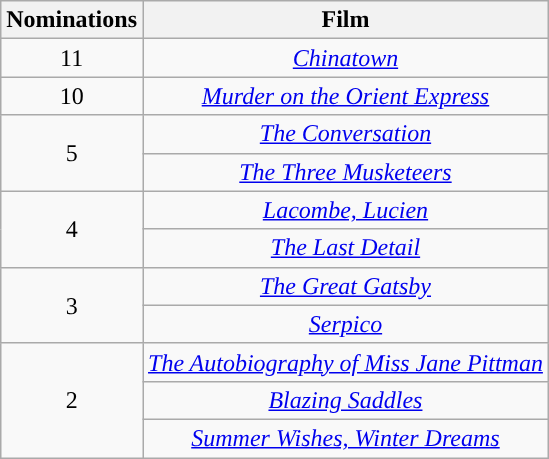<table class="wikitable" style="text-align:center;">
<tr>
<th style="background:">Nominations</th>
<th style="background:">Film</th>
</tr>
<tr>
<td>11</td>
<td><em><a href='#'>Chinatown</a></em></td>
</tr>
<tr>
<td>10</td>
<td><em><a href='#'>Murder on the Orient Express</a></em></td>
</tr>
<tr>
<td rowspan="2">5</td>
<td><em><a href='#'>The Conversation</a></em></td>
</tr>
<tr>
<td><em><a href='#'>The Three Musketeers</a></em></td>
</tr>
<tr>
<td rowspan="2">4</td>
<td><em><a href='#'>Lacombe, Lucien</a></em></td>
</tr>
<tr>
<td><em><a href='#'>The Last Detail</a></em></td>
</tr>
<tr>
<td rowspan="2">3</td>
<td><em><a href='#'>The Great Gatsby</a></em></td>
</tr>
<tr>
<td><em><a href='#'>Serpico</a></em></td>
</tr>
<tr>
<td rowspan="3">2</td>
<td><em><a href='#'>The Autobiography of Miss Jane Pittman</a></em></td>
</tr>
<tr>
<td><em><a href='#'>Blazing Saddles</a></em></td>
</tr>
<tr>
<td><em><a href='#'>Summer Wishes, Winter Dreams</a></em></td>
</tr>
</table>
